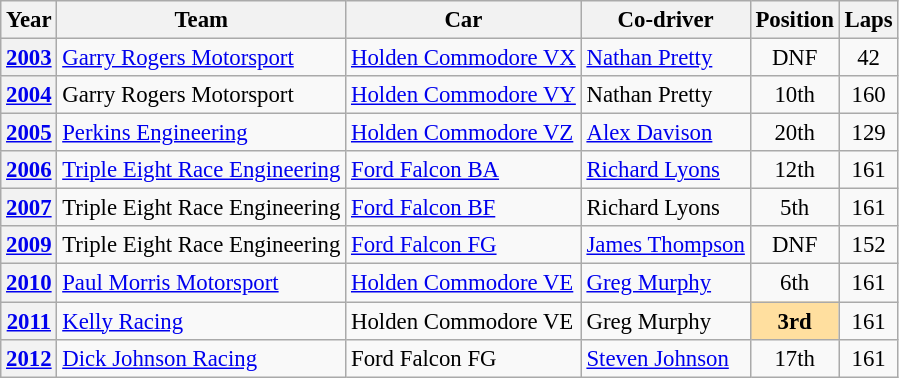<table class="wikitable" style="font-size: 95%;">
<tr>
<th>Year</th>
<th>Team</th>
<th>Car</th>
<th>Co-driver</th>
<th>Position</th>
<th>Laps</th>
</tr>
<tr>
<th><a href='#'>2003</a></th>
<td><a href='#'>Garry Rogers Motorsport</a></td>
<td><a href='#'>Holden Commodore VX</a></td>
<td> <a href='#'>Nathan Pretty</a></td>
<td align="center">DNF</td>
<td align="center">42</td>
</tr>
<tr>
<th><a href='#'>2004</a></th>
<td>Garry Rogers Motorsport</td>
<td><a href='#'>Holden Commodore VY</a></td>
<td> Nathan Pretty</td>
<td align="center">10th</td>
<td align="center">160</td>
</tr>
<tr>
<th><a href='#'>2005</a></th>
<td><a href='#'>Perkins Engineering</a></td>
<td><a href='#'>Holden Commodore VZ</a></td>
<td> <a href='#'>Alex Davison</a></td>
<td align="center">20th</td>
<td align="center">129</td>
</tr>
<tr>
<th><a href='#'>2006</a></th>
<td><a href='#'>Triple Eight Race Engineering</a></td>
<td><a href='#'>Ford Falcon BA</a></td>
<td> <a href='#'>Richard Lyons</a></td>
<td align="center">12th</td>
<td align="center">161</td>
</tr>
<tr>
<th><a href='#'>2007</a></th>
<td>Triple Eight Race Engineering</td>
<td><a href='#'>Ford Falcon BF</a></td>
<td> Richard Lyons</td>
<td align="center">5th</td>
<td align="center">161</td>
</tr>
<tr>
<th><a href='#'>2009</a></th>
<td>Triple Eight Race Engineering</td>
<td><a href='#'>Ford Falcon FG</a></td>
<td> <a href='#'>James Thompson</a></td>
<td align="center">DNF</td>
<td align="center">152</td>
</tr>
<tr>
<th><a href='#'>2010</a></th>
<td><a href='#'>Paul Morris Motorsport</a></td>
<td><a href='#'>Holden Commodore VE</a></td>
<td> <a href='#'>Greg Murphy</a></td>
<td align="center">6th</td>
<td align="center">161</td>
</tr>
<tr>
<th><a href='#'>2011</a></th>
<td><a href='#'>Kelly Racing</a></td>
<td>Holden Commodore VE</td>
<td> Greg Murphy</td>
<td align="center" style="background:#ffdf9f;"><strong>3rd</strong></td>
<td align="center">161</td>
</tr>
<tr>
<th><a href='#'>2012</a></th>
<td><a href='#'>Dick Johnson Racing</a></td>
<td>Ford Falcon FG</td>
<td> <a href='#'>Steven Johnson</a></td>
<td align="center">17th</td>
<td align="center">161</td>
</tr>
</table>
